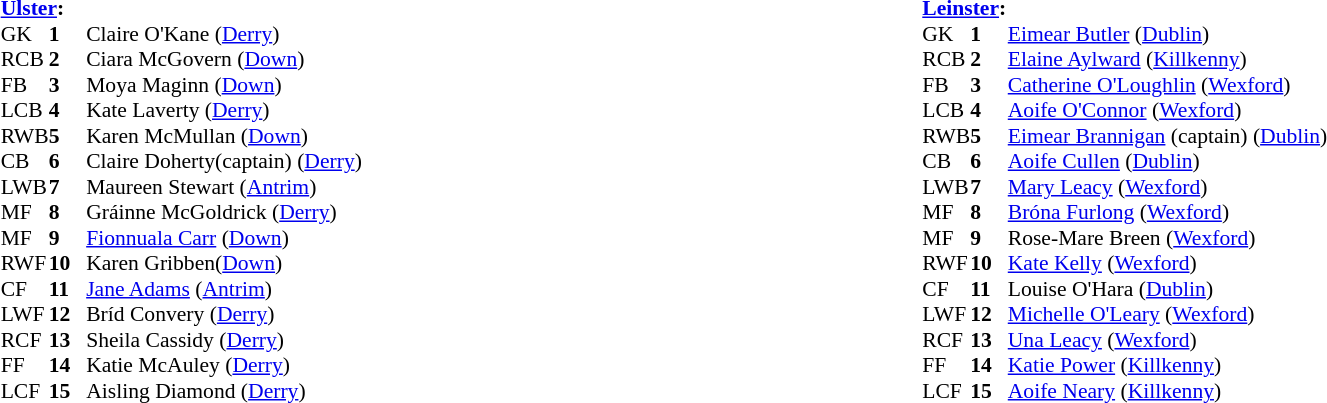<table width="100%">
<tr>
<td valign="top"></td>
<td valign="top" width="50%"><br><table style="font-size: 90%" cellspacing="0" cellpadding="0" align=center>
<tr>
<td colspan="4"><strong><a href='#'>Ulster</a>:</strong></td>
</tr>
<tr>
<th width="25"></th>
<th width="25"></th>
</tr>
<tr>
<td>GK</td>
<td><strong>1</strong></td>
<td>Claire O'Kane (<a href='#'>Derry</a>)</td>
</tr>
<tr>
<td>RCB</td>
<td><strong>2</strong></td>
<td>Ciara McGovern (<a href='#'>Down</a>)</td>
</tr>
<tr>
<td>FB</td>
<td><strong>3</strong></td>
<td>Moya Maginn (<a href='#'>Down</a>)</td>
</tr>
<tr>
<td>LCB</td>
<td><strong>4</strong></td>
<td>Kate Laverty (<a href='#'>Derry</a>)</td>
</tr>
<tr>
<td>RWB</td>
<td><strong>5</strong></td>
<td>Karen McMullan (<a href='#'>Down</a>)</td>
</tr>
<tr>
<td>CB</td>
<td><strong>6</strong></td>
<td>Claire Doherty(captain) (<a href='#'>Derry</a>)</td>
</tr>
<tr>
<td>LWB</td>
<td><strong>7</strong></td>
<td>Maureen Stewart (<a href='#'>Antrim</a>)</td>
</tr>
<tr>
<td>MF</td>
<td><strong>8</strong></td>
<td>Gráinne McGoldrick (<a href='#'>Derry</a>)</td>
</tr>
<tr>
<td>MF</td>
<td><strong>9</strong></td>
<td><a href='#'>Fionnuala Carr</a> (<a href='#'>Down</a>)</td>
</tr>
<tr>
<td>RWF</td>
<td><strong>10</strong></td>
<td>Karen Gribben(<a href='#'>Down</a>)</td>
</tr>
<tr>
<td>CF</td>
<td><strong>11</strong></td>
<td><a href='#'>Jane Adams</a> (<a href='#'>Antrim</a>)</td>
</tr>
<tr>
<td>LWF</td>
<td><strong>12</strong></td>
<td>Bríd Convery (<a href='#'>Derry</a>)</td>
</tr>
<tr>
<td>RCF</td>
<td><strong>13</strong></td>
<td>Sheila Cassidy (<a href='#'>Derry</a>)</td>
</tr>
<tr>
<td>FF</td>
<td><strong>14</strong></td>
<td>Katie McAuley (<a href='#'>Derry</a>)</td>
</tr>
<tr>
<td>LCF</td>
<td><strong>15</strong></td>
<td>Aisling Diamond (<a href='#'>Derry</a>)</td>
</tr>
<tr>
</tr>
</table>
</td>
<td valign="top" width="50%"><br><table style="font-size: 90%" cellspacing="0" cellpadding="0" align=center>
<tr>
<td colspan="4"><strong><a href='#'>Leinster</a>:</strong></td>
</tr>
<tr>
<th width="25"></th>
<th width="25"></th>
</tr>
<tr>
<td>GK</td>
<td><strong>1</strong></td>
<td><a href='#'>Eimear Butler</a> (<a href='#'>Dublin</a>)</td>
</tr>
<tr>
<td>RCB</td>
<td><strong>2</strong></td>
<td><a href='#'>Elaine Aylward</a> (<a href='#'>Killkenny</a>)</td>
</tr>
<tr>
<td>FB</td>
<td><strong>3</strong></td>
<td><a href='#'>Catherine O'Loughlin</a> (<a href='#'>Wexford</a>)</td>
</tr>
<tr>
<td>LCB</td>
<td><strong>4</strong></td>
<td><a href='#'>Aoife O'Connor</a> (<a href='#'>Wexford</a>)</td>
</tr>
<tr>
<td>RWB</td>
<td><strong>5</strong></td>
<td><a href='#'>Eimear Brannigan</a> (captain) (<a href='#'>Dublin</a>)</td>
</tr>
<tr>
<td>CB</td>
<td><strong>6</strong></td>
<td><a href='#'>Aoife Cullen</a> (<a href='#'>Dublin</a>)</td>
</tr>
<tr>
<td>LWB</td>
<td><strong>7</strong></td>
<td><a href='#'>Mary Leacy</a> (<a href='#'>Wexford</a>)</td>
</tr>
<tr>
<td>MF</td>
<td><strong>8</strong></td>
<td><a href='#'>Bróna Furlong</a> (<a href='#'>Wexford</a>)</td>
</tr>
<tr>
<td>MF</td>
<td><strong>9</strong></td>
<td>Rose-Mare Breen (<a href='#'>Wexford</a>)</td>
</tr>
<tr>
<td>RWF</td>
<td><strong>10</strong></td>
<td><a href='#'>Kate Kelly</a> (<a href='#'>Wexford</a>)</td>
</tr>
<tr>
<td>CF</td>
<td><strong>11</strong></td>
<td>Louise O'Hara (<a href='#'>Dublin</a>)</td>
</tr>
<tr>
<td>LWF</td>
<td><strong>12</strong></td>
<td><a href='#'>Michelle O'Leary</a> (<a href='#'>Wexford</a>)</td>
</tr>
<tr>
<td>RCF</td>
<td><strong>13</strong></td>
<td><a href='#'>Una Leacy</a> (<a href='#'>Wexford</a>)</td>
</tr>
<tr>
<td>FF</td>
<td><strong>14</strong></td>
<td><a href='#'>Katie Power</a> (<a href='#'>Killkenny</a>)</td>
</tr>
<tr>
<td>LCF</td>
<td><strong>15</strong></td>
<td><a href='#'>Aoife Neary</a> (<a href='#'>Killkenny</a>)</td>
</tr>
<tr>
</tr>
</table>
</td>
</tr>
</table>
